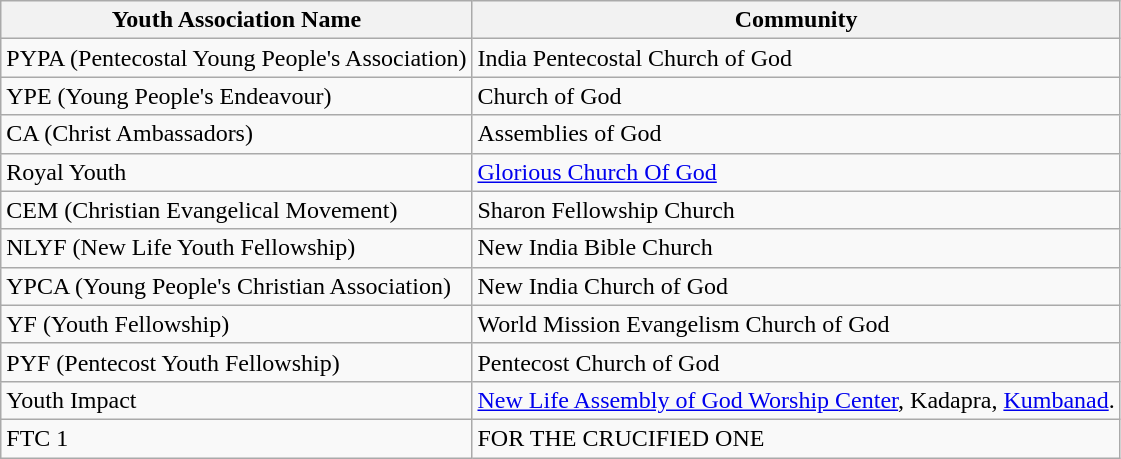<table class="wikitable">
<tr>
<th>Youth Association Name</th>
<th>Community</th>
</tr>
<tr>
<td>PYPA (Pentecostal Young People's Association)</td>
<td>India Pentecostal Church of God</td>
</tr>
<tr>
<td>YPE (Young People's Endeavour)</td>
<td>Church of  God</td>
</tr>
<tr>
<td>CA (Christ Ambassadors)</td>
<td>Assemblies of God</td>
</tr>
<tr>
<td>Royal Youth</td>
<td><a href='#'>Glorious Church Of God</a></td>
</tr>
<tr>
<td>CEM (Christian Evangelical Movement)</td>
<td>Sharon Fellowship Church</td>
</tr>
<tr>
<td>NLYF (New Life Youth Fellowship)</td>
<td>New India Bible Church</td>
</tr>
<tr>
<td>YPCA (Young People's Christian Association)</td>
<td>New India Church of God</td>
</tr>
<tr>
<td>YF (Youth Fellowship)</td>
<td>World Mission Evangelism Church of God</td>
</tr>
<tr>
<td>PYF (Pentecost Youth Fellowship)</td>
<td>Pentecost Church of God</td>
</tr>
<tr>
<td>Youth Impact</td>
<td><a href='#'>New Life Assembly of God Worship Center</a>, Kadapra, <a href='#'>Kumbanad</a>.</td>
</tr>
<tr>
<td>FTC 1</td>
<td>FOR THE CRUCIFIED ONE</td>
</tr>
</table>
